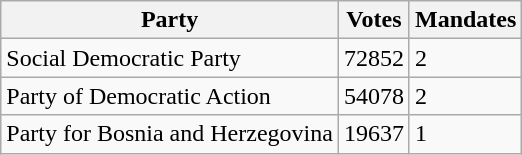<table class="wikitable" style ="text-align: left">
<tr>
<th>Party</th>
<th>Votes</th>
<th>Mandates</th>
</tr>
<tr>
<td>Social Democratic Party</td>
<td>72852</td>
<td>2</td>
</tr>
<tr>
<td>Party of Democratic Action</td>
<td>54078</td>
<td>2</td>
</tr>
<tr>
<td>Party for Bosnia and Herzegovina</td>
<td>19637</td>
<td>1</td>
</tr>
</table>
